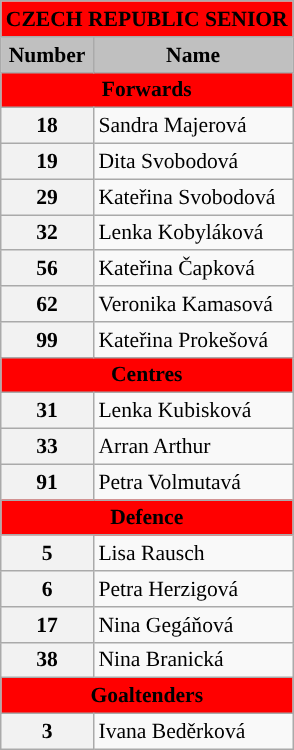<table class="wikitable" style="text-align:left; font-size:90%;">
<tr>
<th style=background:red colspan=2>CZECH REPUBLIC SENIOR</th>
</tr>
<tr>
<th style="background:silver;">Number</th>
<th style="background:silver;">Name</th>
</tr>
<tr>
<th style=background:red colspan=2>Forwards</th>
</tr>
<tr>
<th>18</th>
<td>Sandra Majerová</td>
</tr>
<tr>
<th>19</th>
<td>Dita Svobodová</td>
</tr>
<tr>
<th>29</th>
<td>Kateřina Svobodová</td>
</tr>
<tr>
<th>32</th>
<td>Lenka Kobyláková</td>
</tr>
<tr>
<th>56</th>
<td>Kateřina Čapková</td>
</tr>
<tr>
<th>62</th>
<td>Veronika Kamasová</td>
</tr>
<tr>
<th>99</th>
<td>Kateřina Prokešová</td>
</tr>
<tr>
<th style=background:red colspan=2>Centres</th>
</tr>
<tr>
<th>31</th>
<td>Lenka Kubisková</td>
</tr>
<tr>
<th>33</th>
<td>Arran Arthur</td>
</tr>
<tr>
<th>91</th>
<td>Petra Volmutavá</td>
</tr>
<tr>
<th style=background:red colspan=2>Defence</th>
</tr>
<tr>
<th>5</th>
<td>Lisa Rausch</td>
</tr>
<tr>
<th>6</th>
<td>Petra Herzigová</td>
</tr>
<tr>
<th>17</th>
<td>Nina Gegáňová</td>
</tr>
<tr>
<th>38</th>
<td>Nina Branická</td>
</tr>
<tr>
<th style=background:red colspan=2>Goaltenders</th>
</tr>
<tr>
<th>3</th>
<td>Ivana Beděrková</td>
</tr>
</table>
